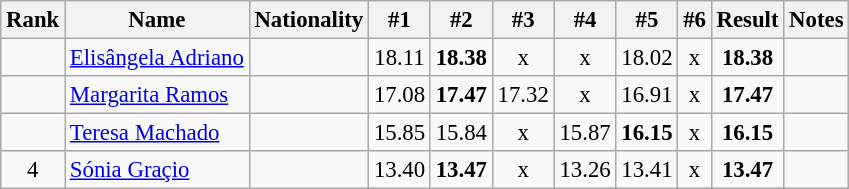<table class="wikitable sortable" style="text-align:center;font-size:95%">
<tr>
<th>Rank</th>
<th>Name</th>
<th>Nationality</th>
<th>#1</th>
<th>#2</th>
<th>#3</th>
<th>#4</th>
<th>#5</th>
<th>#6</th>
<th>Result</th>
<th>Notes</th>
</tr>
<tr>
<td></td>
<td align=left><a href='#'>Elisângela Adriano</a></td>
<td align=left></td>
<td>18.11</td>
<td><strong>18.38</strong></td>
<td>x</td>
<td>x</td>
<td>18.02</td>
<td>x</td>
<td><strong>18.38</strong></td>
<td></td>
</tr>
<tr>
<td></td>
<td align=left><a href='#'>Margarita Ramos</a></td>
<td align=left></td>
<td>17.08</td>
<td><strong>17.47</strong></td>
<td>17.32</td>
<td>x</td>
<td>16.91</td>
<td>x</td>
<td><strong>17.47</strong></td>
<td></td>
</tr>
<tr>
<td></td>
<td align=left><a href='#'>Teresa Machado</a></td>
<td align=left></td>
<td>15.85</td>
<td>15.84</td>
<td>x</td>
<td>15.87</td>
<td><strong>16.15</strong></td>
<td>x</td>
<td><strong>16.15</strong></td>
<td></td>
</tr>
<tr>
<td>4</td>
<td align=left><a href='#'>Sónia Graçio</a></td>
<td align=left></td>
<td>13.40</td>
<td><strong>13.47</strong></td>
<td>x</td>
<td>13.26</td>
<td>13.41</td>
<td>x</td>
<td><strong>13.47</strong></td>
<td></td>
</tr>
</table>
